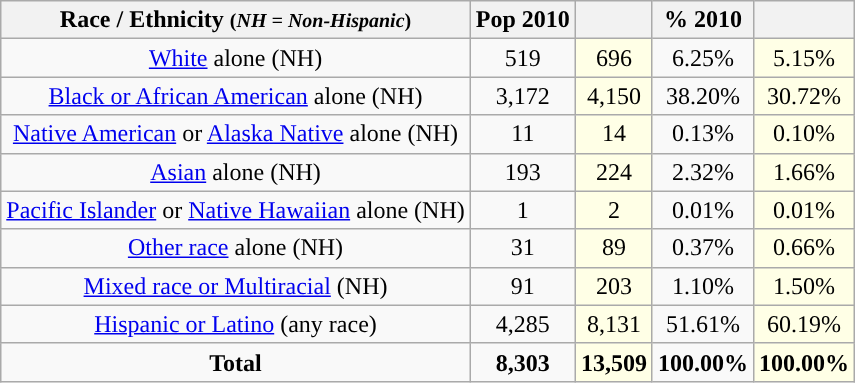<table class="wikitable"style="text-align:center;">
<tr>
<th>Race / Ethnicity <small>(<em>NH = Non-Hispanic</em>)</small></th>
<th>Pop 2010</th>
<th></th>
<th>% 2010</th>
<th></th>
</tr>
<tr>
<td><a href='#'>White</a> alone (NH)</td>
<td>519</td>
<td style='background: #ffffe6;'>696</td>
<td>6.25%</td>
<td style='background: #ffffe6;'>5.15%</td>
</tr>
<tr>
<td><a href='#'>Black or African American</a> alone (NH)</td>
<td>3,172</td>
<td style='background: #ffffe6;'>4,150</td>
<td>38.20%</td>
<td style='background: #ffffe6;'>30.72%</td>
</tr>
<tr>
<td><a href='#'>Native American</a> or <a href='#'>Alaska Native</a> alone (NH)</td>
<td>11</td>
<td style='background: #ffffe6;'>14</td>
<td>0.13%</td>
<td style='background: #ffffe6;'>0.10%</td>
</tr>
<tr>
<td><a href='#'>Asian</a>  alone (NH)</td>
<td>193</td>
<td style='background: #ffffe6;'>224</td>
<td>2.32%</td>
<td style='background: #ffffe6;'>1.66%</td>
</tr>
<tr>
<td><a href='#'>Pacific Islander</a> or <a href='#'>Native Hawaiian</a> alone (NH)</td>
<td>1</td>
<td style='background: #ffffe6;'>2</td>
<td>0.01%</td>
<td style='background: #ffffe6;'>0.01%</td>
</tr>
<tr>
<td><a href='#'>Other race</a> alone (NH)</td>
<td>31</td>
<td style='background: #ffffe6;'>89</td>
<td>0.37%</td>
<td style='background: #ffffe6;'>0.66%</td>
</tr>
<tr>
<td><a href='#'>Mixed race or Multiracial</a> (NH)</td>
<td>91</td>
<td style='background: #ffffe6;'>203</td>
<td>1.10%</td>
<td style='background: #ffffe6;'>1.50%</td>
</tr>
<tr>
<td><a href='#'>Hispanic or Latino</a> (any race)</td>
<td>4,285</td>
<td style='background: #ffffe6;'>8,131</td>
<td>51.61%</td>
<td style='background: #ffffe6;'>60.19%</td>
</tr>
<tr>
<td><strong>Total</strong></td>
<td><strong>8,303</strong></td>
<td style='background: #ffffe6;'><strong>13,509</strong></td>
<td><strong>100.00%</strong></td>
<td style='background: #ffffe6;'><strong>100.00%</strong></td>
</tr>
</table>
